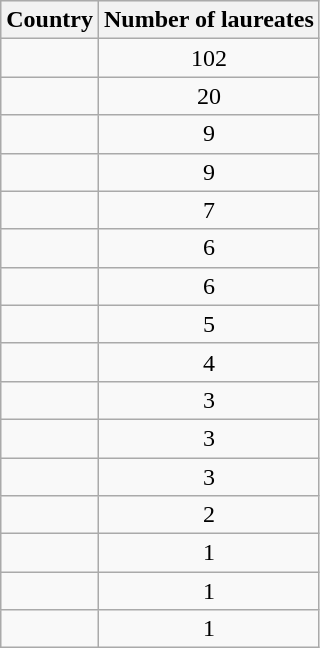<table class="wikitable sortable" style="text-align:center; overflow:auto; margin-left:0px; margin-right:auto;">
<tr style="background:#ececec; vertical-align:top;">
<th>Country</th>
<th>Number of laureates</th>
</tr>
<tr>
<td style="text-align:left;"></td>
<td>102</td>
</tr>
<tr>
<td style="text-align:left;"></td>
<td>20</td>
</tr>
<tr>
<td style="text-align:left;"></td>
<td>9</td>
</tr>
<tr>
<td style="text-align:left;"></td>
<td>9</td>
</tr>
<tr>
<td style="text-align:left;"></td>
<td>7</td>
</tr>
<tr>
<td style="text-align:left;"></td>
<td>6</td>
</tr>
<tr>
<td style="text-align:left;"></td>
<td>6</td>
</tr>
<tr>
<td style="text-align:left;"></td>
<td>5</td>
</tr>
<tr>
<td style="text-align:left;"></td>
<td>4</td>
</tr>
<tr>
<td style="text-align:left;"></td>
<td>3</td>
</tr>
<tr>
<td style="text-align:left;"></td>
<td>3</td>
</tr>
<tr>
<td style="text-align:left;"></td>
<td>3</td>
</tr>
<tr>
<td style="text-align:left;"></td>
<td>2</td>
</tr>
<tr>
<td style="text-align:left;"></td>
<td>1</td>
</tr>
<tr>
<td style="text-align:left;"></td>
<td>1</td>
</tr>
<tr>
<td style="text-align:left;"></td>
<td>1</td>
</tr>
</table>
